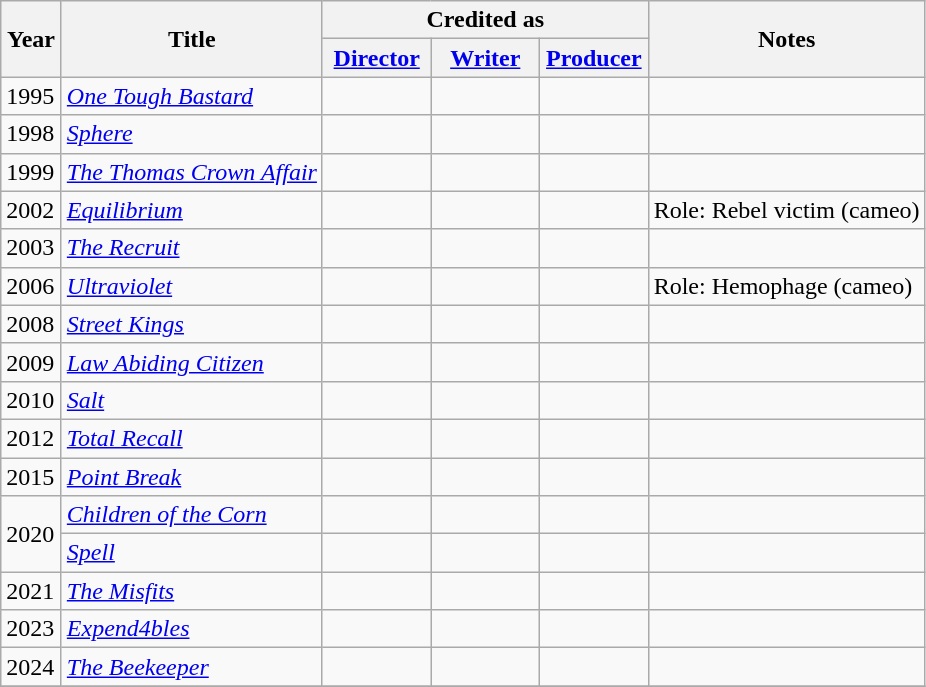<table class="wikitable">
<tr>
<th rowspan="2" width="33">Year</th>
<th rowspan="2">Title</th>
<th colspan="3">Credited as</th>
<th rowspan="2">Notes</th>
</tr>
<tr>
<th width=65><a href='#'>Director</a></th>
<th width=65><a href='#'>Writer</a></th>
<th width=65><a href='#'>Producer</a></th>
</tr>
<tr>
<td>1995</td>
<td><em><a href='#'>One Tough Bastard</a></em></td>
<td></td>
<td></td>
<td></td>
<td></td>
</tr>
<tr>
<td>1998</td>
<td><em><a href='#'>Sphere</a></em></td>
<td></td>
<td></td>
<td></td>
<td></td>
</tr>
<tr>
<td>1999</td>
<td><em><a href='#'>The Thomas Crown Affair</a></em></td>
<td></td>
<td></td>
<td></td>
<td></td>
</tr>
<tr>
<td>2002</td>
<td><em><a href='#'>Equilibrium</a></em></td>
<td></td>
<td></td>
<td></td>
<td>Role: Rebel victim (cameo)</td>
</tr>
<tr>
<td>2003</td>
<td><em><a href='#'>The Recruit</a></em></td>
<td></td>
<td></td>
<td></td>
<td></td>
</tr>
<tr>
<td>2006</td>
<td><em><a href='#'>Ultraviolet</a></em></td>
<td></td>
<td></td>
<td></td>
<td>Role: Hemophage (cameo)</td>
</tr>
<tr>
<td>2008</td>
<td><em><a href='#'>Street Kings</a></em></td>
<td></td>
<td></td>
<td></td>
<td></td>
</tr>
<tr>
<td>2009</td>
<td><em><a href='#'>Law Abiding Citizen</a></em></td>
<td></td>
<td></td>
<td></td>
<td></td>
</tr>
<tr>
<td>2010</td>
<td><em><a href='#'>Salt</a></em></td>
<td></td>
<td></td>
<td></td>
<td></td>
</tr>
<tr>
<td>2012</td>
<td><em><a href='#'>Total Recall</a></em></td>
<td></td>
<td></td>
<td></td>
<td></td>
</tr>
<tr>
<td>2015</td>
<td><em><a href='#'>Point Break</a></em></td>
<td></td>
<td></td>
<td></td>
<td></td>
</tr>
<tr>
<td rowspan=2>2020</td>
<td><em><a href='#'>Children of the Corn</a></em></td>
<td></td>
<td></td>
<td></td>
<td></td>
</tr>
<tr>
<td><em><a href='#'>Spell</a></em></td>
<td></td>
<td></td>
<td></td>
<td></td>
</tr>
<tr>
<td>2021</td>
<td><em><a href='#'>The Misfits</a></em></td>
<td></td>
<td></td>
<td></td>
<td></td>
</tr>
<tr>
<td>2023</td>
<td><em><a href='#'>Expend4bles</a></em></td>
<td></td>
<td></td>
<td></td>
<td></td>
</tr>
<tr>
<td>2024</td>
<td><em><a href='#'>The Beekeeper</a></em></td>
<td></td>
<td></td>
<td></td>
<td></td>
</tr>
<tr>
</tr>
</table>
